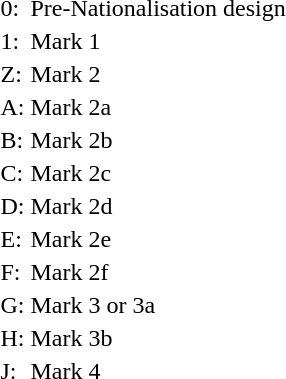<table>
<tr>
<td>0:</td>
<td>Pre-Nationalisation design</td>
</tr>
<tr>
<td>1:</td>
<td>Mark 1</td>
</tr>
<tr>
<td>Z:</td>
<td>Mark 2</td>
</tr>
<tr>
<td>A:</td>
<td>Mark 2a</td>
</tr>
<tr>
<td>B:</td>
<td>Mark 2b</td>
</tr>
<tr>
<td>C:</td>
<td>Mark 2c</td>
</tr>
<tr>
<td>D:</td>
<td>Mark 2d</td>
</tr>
<tr>
<td>E:</td>
<td>Mark 2e</td>
</tr>
<tr>
<td>F:</td>
<td>Mark 2f</td>
</tr>
<tr>
<td>G:</td>
<td>Mark 3 or 3a</td>
</tr>
<tr>
<td>H:</td>
<td>Mark 3b</td>
</tr>
<tr>
<td>J:</td>
<td>Mark 4</td>
</tr>
</table>
